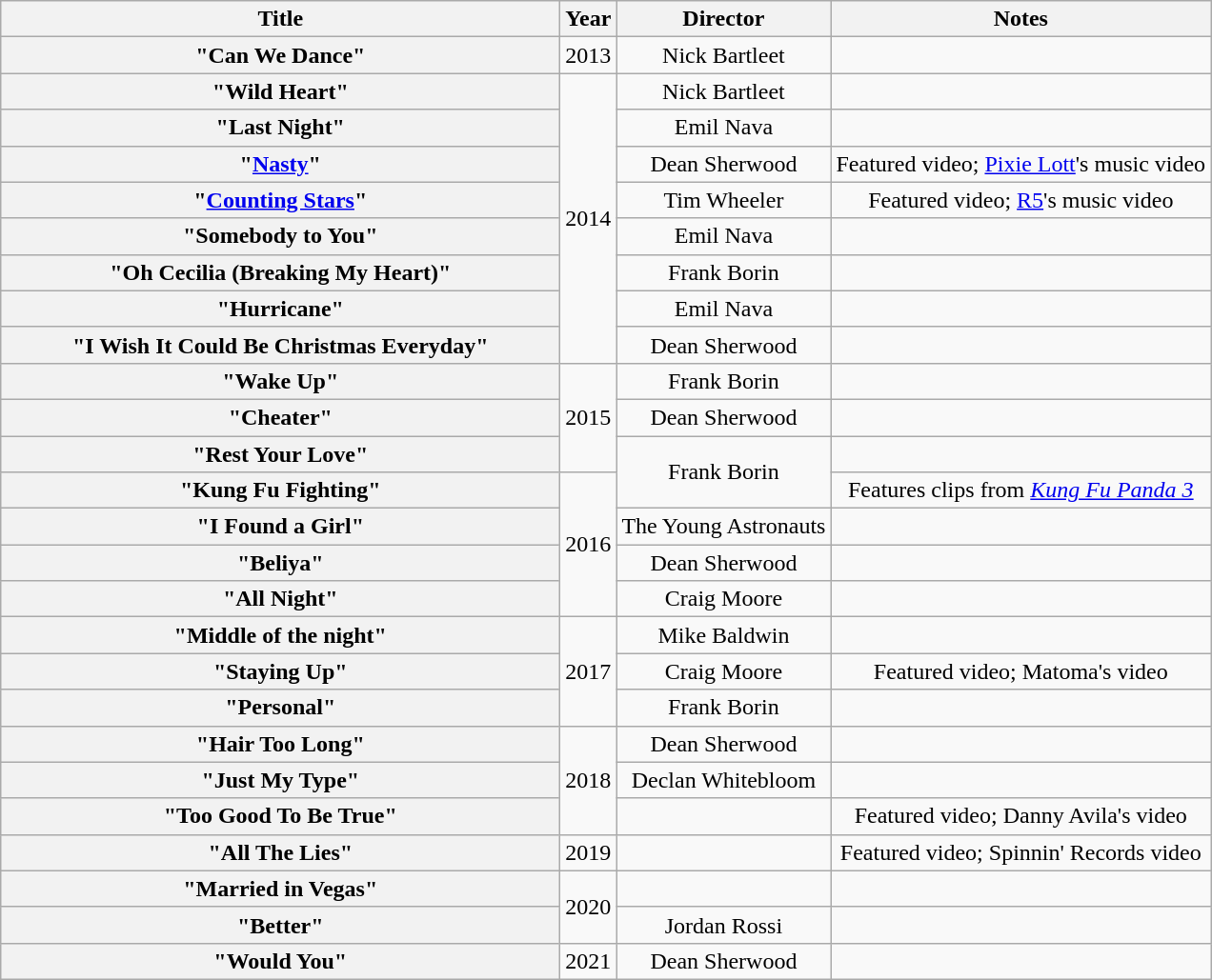<table class="wikitable plainrowheaders" style="text-align:center;">
<tr>
<th scope="col" style="width:24em;">Title</th>
<th scope="col" style="width:1em;">Year</th>
<th scope="col">Director</th>
<th scope="col">Notes</th>
</tr>
<tr>
<th scope="row">"Can We Dance"</th>
<td>2013</td>
<td>Nick Bartleet</td>
<td></td>
</tr>
<tr>
<th scope="row">"Wild Heart"</th>
<td rowspan="8">2014</td>
<td>Nick Bartleet</td>
<td></td>
</tr>
<tr>
<th scope="row">"Last Night"</th>
<td>Emil Nava</td>
<td></td>
</tr>
<tr>
<th scope="row">"<a href='#'>Nasty</a>" </th>
<td>Dean Sherwood</td>
<td>Featured video; <a href='#'>Pixie Lott</a>'s music video</td>
</tr>
<tr>
<th scope="row">"<a href='#'>Counting Stars</a>" </th>
<td>Tim Wheeler</td>
<td>Featured video; <a href='#'>R5</a>'s music video</td>
</tr>
<tr>
<th scope="row">"Somebody to You"</th>
<td>Emil Nava</td>
<td></td>
</tr>
<tr>
<th scope="row">"Oh Cecilia (Breaking My Heart)"</th>
<td>Frank Borin</td>
<td></td>
</tr>
<tr>
<th scope="row">"Hurricane"</th>
<td>Emil Nava</td>
<td></td>
</tr>
<tr>
<th scope="row">"I Wish It Could Be Christmas Everyday"</th>
<td>Dean Sherwood</td>
<td></td>
</tr>
<tr>
<th scope="row">"Wake Up"</th>
<td rowspan="3">2015</td>
<td>Frank Borin</td>
<td></td>
</tr>
<tr>
<th scope="row">"Cheater"</th>
<td>Dean Sherwood</td>
<td></td>
</tr>
<tr>
<th scope="row">"Rest Your Love"</th>
<td rowspan="2">Frank Borin</td>
<td></td>
</tr>
<tr>
<th scope="row">"Kung Fu Fighting"</th>
<td rowspan="4">2016</td>
<td>Features clips from <em><a href='#'>Kung Fu Panda 3</a></em></td>
</tr>
<tr>
<th scope="row">"I Found a Girl"</th>
<td>The Young Astronauts</td>
<td></td>
</tr>
<tr>
<th scope="row">"Beliya"</th>
<td>Dean Sherwood</td>
<td></td>
</tr>
<tr>
<th scope="row">"All Night"</th>
<td>Craig Moore</td>
<td></td>
</tr>
<tr>
<th scope="row">"Middle of the night"</th>
<td rowspan="3">2017</td>
<td>Mike Baldwin</td>
<td></td>
</tr>
<tr>
<th scope="row">"Staying Up"</th>
<td>Craig Moore</td>
<td>Featured video; Matoma's video</td>
</tr>
<tr>
<th scope="row">"Personal"</th>
<td>Frank Borin</td>
<td></td>
</tr>
<tr>
<th scope="row">"Hair Too Long"</th>
<td rowspan="3">2018</td>
<td>Dean Sherwood</td>
<td></td>
</tr>
<tr>
<th scope="row">"Just My Type"</th>
<td>Declan Whitebloom</td>
<td></td>
</tr>
<tr>
<th scope="row">"Too Good To Be True"</th>
<td></td>
<td>Featured video; Danny Avila's video</td>
</tr>
<tr>
<th scope="row">"All The Lies"</th>
<td>2019</td>
<td></td>
<td>Featured video; Spinnin' Records video</td>
</tr>
<tr>
<th scope="row">"Married in Vegas"</th>
<td rowspan="2">2020</td>
<td></td>
<td></td>
</tr>
<tr>
<th scope="row">"Better"</th>
<td>Jordan Rossi</td>
<td></td>
</tr>
<tr>
<th scope="row">"Would You"</th>
<td>2021</td>
<td>Dean Sherwood</td>
<td></td>
</tr>
</table>
